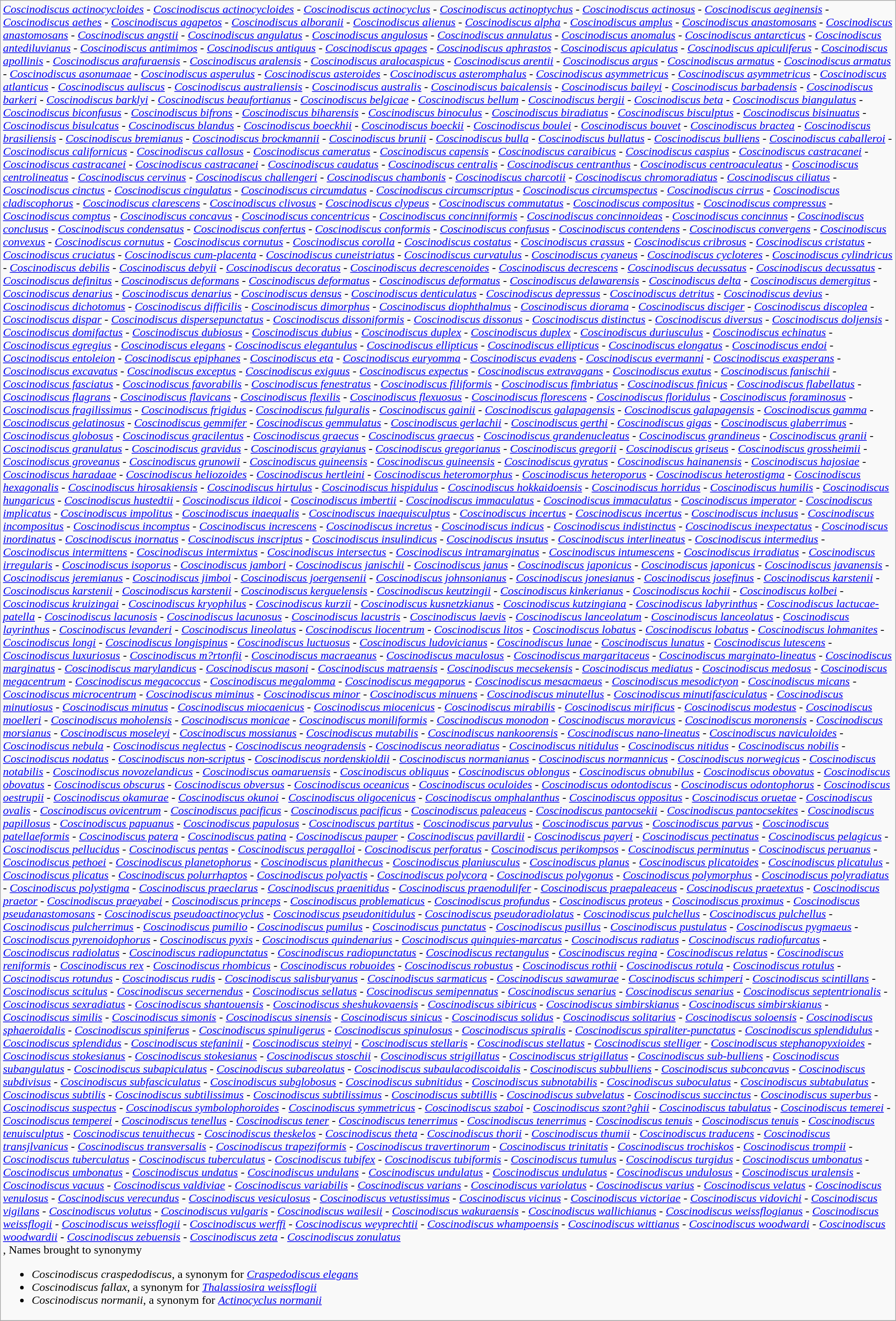<table class="wikitable mw-collapsible mw-collapsed">
<tr>
<td><em><a href='#'>Coscinodiscus actinocycloides</a></em> - <em><a href='#'>Coscinodiscus actinocycloides</a></em> - <em><a href='#'>Coscinodiscus actinocyclus</a></em> - <em><a href='#'>Coscinodiscus actinoptychus</a></em> - <em><a href='#'>Coscinodiscus actinosus</a></em> - <em><a href='#'>Coscinodiscus aeginensis</a></em> - <em><a href='#'>Coscinodiscus aethes</a></em> - <em><a href='#'>Coscinodiscus agapetos</a></em> - <em><a href='#'>Coscinodiscus alboranii</a></em> - <em><a href='#'>Coscinodiscus alienus</a></em> - <em><a href='#'>Coscinodiscus alpha</a></em> - <em><a href='#'>Coscinodiscus amplus</a></em> - <em><a href='#'>Coscinodiscus anastomosans</a></em> - <em><a href='#'>Coscinodiscus anastomosans</a></em> - <em><a href='#'>Coscinodiscus angstii</a></em> - <em><a href='#'>Coscinodiscus angulatus</a></em> - <em><a href='#'>Coscinodiscus angulosus</a></em> - <em><a href='#'>Coscinodiscus annulatus</a></em> - <em><a href='#'>Coscinodiscus anomalus</a></em> - <em><a href='#'>Coscinodiscus antarcticus</a></em> - <em><a href='#'>Coscinodiscus antediluvianus</a></em> - <em><a href='#'>Coscinodiscus antimimos</a></em> - <em><a href='#'>Coscinodiscus antiquus</a></em> - <em><a href='#'>Coscinodiscus apages</a></em> - <em><a href='#'>Coscinodiscus aphrastos</a></em> - <em><a href='#'>Coscinodiscus apiculatus</a></em> - <em><a href='#'>Coscinodiscus apiculiferus</a></em> - <em><a href='#'>Coscinodiscus apollinis</a></em> - <em><a href='#'>Coscinodiscus arafuraensis</a></em> - <em><a href='#'>Coscinodiscus aralensis</a></em> - <em><a href='#'>Coscinodiscus aralocaspicus</a></em> - <em><a href='#'>Coscinodiscus arentii</a></em> - <em><a href='#'>Coscinodiscus argus</a></em> - <em><a href='#'>Coscinodiscus armatus</a></em> - <em><a href='#'>Coscinodiscus armatus</a></em> - <em><a href='#'>Coscinodiscus asonumaae</a></em> - <em><a href='#'>Coscinodiscus asperulus</a></em> - <em><a href='#'>Coscinodiscus asteroides</a></em> - <em><a href='#'>Coscinodiscus asteromphalus</a></em> - <em><a href='#'>Coscinodiscus asymmetricus</a></em> - <em><a href='#'>Coscinodiscus asymmetricus</a></em> - <em><a href='#'>Coscinodiscus atlanticus</a></em> - <em><a href='#'>Coscinodiscus auliscus</a></em> - <em><a href='#'>Coscinodiscus australiensis</a></em> - <em><a href='#'>Coscinodiscus australis</a></em> - <em><a href='#'>Coscinodiscus baicalensis</a></em> - <em><a href='#'>Coscinodiscus baileyi</a></em> - <em><a href='#'>Coscinodiscus barbadensis</a></em> - <em><a href='#'>Coscinodiscus barkeri</a></em> - <em><a href='#'>Coscinodiscus barklyi</a></em> - <em><a href='#'>Coscinodiscus beaufortianus</a></em> - <em><a href='#'>Coscinodiscus belgicae</a></em> - <em><a href='#'>Coscinodiscus bellum</a></em> - <em><a href='#'>Coscinodiscus bergii</a></em> - <em><a href='#'>Coscinodiscus beta</a></em> - <em><a href='#'>Coscinodiscus biangulatus</a></em> - <em><a href='#'>Coscinodiscus biconfusus</a></em> - <em><a href='#'>Coscinodiscus bifrons</a></em> - <em><a href='#'>Coscinodiscus biharensis</a></em> - <em><a href='#'>Coscinodiscus binoculus</a></em> - <em><a href='#'>Coscinodiscus biradiatus</a></em> - <em><a href='#'>Coscinodiscus bisculptus</a></em> - <em><a href='#'>Coscinodiscus bisinuatus</a></em> - <em><a href='#'>Coscinodiscus bisulcatus</a></em> - <em><a href='#'>Coscinodiscus blandus</a></em> - <em><a href='#'>Coscinodiscus boeckhii</a></em> - <em><a href='#'>Coscinodiscus boeckii</a></em> - <em><a href='#'>Coscinodiscus boulei</a></em> - <em><a href='#'>Coscinodiscus bouvet</a></em> - <em><a href='#'>Coscinodiscus bractea</a></em> - <em><a href='#'>Coscinodiscus brasiliensis</a></em> - <em><a href='#'>Coscinodiscus bremianus</a></em> - <em><a href='#'>Coscinodiscus brockmannii</a></em> - <em><a href='#'>Coscinodiscus brunii</a></em> - <em><a href='#'>Coscinodiscus bulla</a></em> - <em><a href='#'>Coscinodiscus bullatus</a></em> - <em><a href='#'>Coscinodiscus bulliens</a></em> - <em><a href='#'>Coscinodiscus caballeroi</a></em> - <em><a href='#'>Coscinodiscus californicus</a></em> - <em><a href='#'>Coscinodiscus callosus</a></em> - <em><a href='#'>Coscinodiscus cameratus</a></em> - <em><a href='#'>Coscinodiscus capensis</a></em> - <em><a href='#'>Coscinodiscus caraibicus</a></em> - <em><a href='#'>Coscinodiscus caspius</a></em> - <em><a href='#'>Coscinodiscus castracanei</a></em> - <em><a href='#'>Coscinodiscus castracanei</a></em> - <em><a href='#'>Coscinodiscus castracanei</a></em> - <em><a href='#'>Coscinodiscus caudatus</a></em> - <em><a href='#'>Coscinodiscus centralis</a></em> - <em><a href='#'>Coscinodiscus centranthus</a></em> - <em><a href='#'>Coscinodiscus centroaculeatus</a></em> - <em><a href='#'>Coscinodiscus centrolineatus</a></em> - <em><a href='#'>Coscinodiscus cervinus</a></em> - <em><a href='#'>Coscinodiscus challengeri</a></em> - <em><a href='#'>Coscinodiscus chambonis</a></em> - <em><a href='#'>Coscinodiscus charcotii</a></em> - <em><a href='#'>Coscinodiscus chromoradiatus</a></em> - <em><a href='#'>Coscinodiscus ciliatus</a></em> - <em><a href='#'>Coscinodiscus cinctus</a></em> - <em><a href='#'>Coscinodiscus cingulatus</a></em> - <em><a href='#'>Coscinodiscus circumdatus</a></em> - <em><a href='#'>Coscinodiscus circumscriptus</a></em> - <em><a href='#'>Coscinodiscus circumspectus</a></em> - <em><a href='#'>Coscinodiscus cirrus</a></em> - <em><a href='#'>Coscinodiscus cladiscophorus</a></em> - <em><a href='#'>Coscinodiscus clarescens</a></em> - <em><a href='#'>Coscinodiscus clivosus</a></em> - <em><a href='#'>Coscinodiscus clypeus</a></em> - <em><a href='#'>Coscinodiscus commutatus</a></em> - <em><a href='#'>Coscinodiscus compositus</a></em> - <em><a href='#'>Coscinodiscus compressus</a></em> - <em><a href='#'>Coscinodiscus comptus</a></em> - <em><a href='#'>Coscinodiscus concavus</a></em> - <em><a href='#'>Coscinodiscus concentricus</a></em> - <em><a href='#'>Coscinodiscus concinniformis</a></em> - <em><a href='#'>Coscinodiscus concinnoideas</a></em> - <em><a href='#'>Coscinodiscus concinnus</a></em> - <em><a href='#'>Coscinodiscus conclusus</a></em> - <em><a href='#'>Coscinodiscus condensatus</a></em> - <em><a href='#'>Coscinodiscus confertus</a></em> - <em><a href='#'>Coscinodiscus conformis</a></em> - <em><a href='#'>Coscinodiscus confusus</a></em> - <em><a href='#'>Coscinodiscus contendens</a></em> - <em><a href='#'>Coscinodiscus convergens</a></em> - <em><a href='#'>Coscinodiscus convexus</a></em> - <em><a href='#'>Coscinodiscus cornutus</a></em> - <em><a href='#'>Coscinodiscus cornutus</a></em> - <em><a href='#'>Coscinodiscus corolla</a></em> - <em><a href='#'>Coscinodiscus costatus</a></em> - <em><a href='#'>Coscinodiscus crassus</a></em> - <em><a href='#'>Coscinodiscus cribrosus</a></em> - <em><a href='#'>Coscinodiscus cristatus</a></em> - <em><a href='#'>Coscinodiscus cruciatus</a></em> - <em><a href='#'>Coscinodiscus cum-placenta</a></em> - <em><a href='#'>Coscinodiscus cuneistriatus</a></em> - <em><a href='#'>Coscinodiscus curvatulus</a></em> - <em><a href='#'>Coscinodiscus cyaneus</a></em> - <em><a href='#'>Coscinodiscus cycloteres</a></em> - <em><a href='#'>Coscinodiscus cylindricus</a></em> - <em><a href='#'>Coscinodiscus debilis</a></em> - <em><a href='#'>Coscinodiscus debyii</a></em> - <em><a href='#'>Coscinodiscus decoratus</a></em> - <em><a href='#'>Coscinodiscus decrescenoides</a></em> - <em><a href='#'>Coscinodiscus decrescens</a></em> - <em><a href='#'>Coscinodiscus decussatus</a></em> - <em><a href='#'>Coscinodiscus decussatus</a></em> - <em><a href='#'>Coscinodiscus definitus</a></em> - <em><a href='#'>Coscinodiscus deformans</a></em> - <em><a href='#'>Coscinodiscus deformatus</a></em> - <em><a href='#'>Coscinodiscus deformatus</a></em> - <em><a href='#'>Coscinodiscus delawarensis</a></em> - <em><a href='#'>Coscinodiscus delta</a></em> - <em><a href='#'>Coscinodiscus demergitus</a></em> - <em><a href='#'>Coscinodiscus denarius</a></em> - <em><a href='#'>Coscinodiscus denarius</a></em> - <em><a href='#'>Coscinodiscus densus</a></em> - <em><a href='#'>Coscinodiscus denticulatus</a></em> - <em><a href='#'>Coscinodiscus depressus</a></em> - <em><a href='#'>Coscinodiscus detritus</a></em> - <em><a href='#'>Coscinodiscus devius</a></em> - <em><a href='#'>Coscinodiscus dichotomus</a></em> - <em><a href='#'>Coscinodiscus difficilis</a></em> - <em><a href='#'>Coscinodiscus dimorphus</a></em> - <em><a href='#'>Coscinodiscus diophthalmus</a></em> - <em><a href='#'>Coscinodiscus diorama</a></em> - <em><a href='#'>Coscinodiscus disciger</a></em> - <em><a href='#'>Coscinodiscus discoplea</a></em> - <em><a href='#'>Coscinodiscus dispar</a></em> - <em><a href='#'>Coscinodiscus dispersepunctatus</a></em> - <em><a href='#'>Coscinodiscus dissoniformis</a></em> - <em><a href='#'>Coscinodiscus dissonus</a></em> - <em><a href='#'>Coscinodiscus distinctus</a></em> - <em><a href='#'>Coscinodiscus diversus</a></em> - <em><a href='#'>Coscinodiscus doljensis</a></em> - <em><a href='#'>Coscinodiscus domifactus</a></em> - <em><a href='#'>Coscinodiscus dubiosus</a></em> - <em><a href='#'>Coscinodiscus dubius</a></em> - <em><a href='#'>Coscinodiscus duplex</a></em> - <em><a href='#'>Coscinodiscus duplex</a></em> - <em><a href='#'>Coscinodiscus duriusculus</a></em> - <em><a href='#'>Coscinodiscus echinatus</a></em> - <em><a href='#'>Coscinodiscus egregius</a></em> - <em><a href='#'>Coscinodiscus elegans</a></em> - <em><a href='#'>Coscinodiscus elegantulus</a></em> - <em><a href='#'>Coscinodiscus ellipticus</a></em> - <em><a href='#'>Coscinodiscus ellipticus</a></em> - <em><a href='#'>Coscinodiscus elongatus</a></em> - <em><a href='#'>Coscinodiscus endoi</a></em> - <em><a href='#'>Coscinodiscus entoleion</a></em> - <em><a href='#'>Coscinodiscus epiphanes</a></em> - <em><a href='#'>Coscinodiscus eta</a></em> - <em><a href='#'>Coscinodiscus euryomma</a></em> - <em><a href='#'>Coscinodiscus evadens</a></em> - <em><a href='#'>Coscinodiscus evermanni</a></em> - <em><a href='#'>Coscinodiscus exasperans</a></em> - <em><a href='#'>Coscinodiscus excavatus</a></em> - <em><a href='#'>Coscinodiscus exceptus</a></em> - <em><a href='#'>Coscinodiscus exiguus</a></em> - <em><a href='#'>Coscinodiscus expectus</a></em> - <em><a href='#'>Coscinodiscus extravagans</a></em> - <em><a href='#'>Coscinodiscus exutus</a></em> - <em><a href='#'>Coscinodiscus fanischii</a></em> - <em><a href='#'>Coscinodiscus fasciatus</a></em> - <em><a href='#'>Coscinodiscus favorabilis</a></em> - <em><a href='#'>Coscinodiscus fenestratus</a></em> - <em><a href='#'>Coscinodiscus filiformis</a></em> - <em><a href='#'>Coscinodiscus fimbriatus</a></em> - <em><a href='#'>Coscinodiscus finicus</a></em> - <em><a href='#'>Coscinodiscus flabellatus</a></em> - <em><a href='#'>Coscinodiscus flagrans</a></em> - <em><a href='#'>Coscinodiscus flavicans</a></em> - <em><a href='#'>Coscinodiscus flexilis</a></em> - <em><a href='#'>Coscinodiscus flexuosus</a></em> - <em><a href='#'>Coscinodiscus florescens</a></em> - <em><a href='#'>Coscinodiscus floridulus</a></em> - <em><a href='#'>Coscinodiscus foraminosus</a></em> - <em><a href='#'>Coscinodiscus fragilissimus</a></em> - <em><a href='#'>Coscinodiscus frigidus</a></em> - <em><a href='#'>Coscinodiscus fulguralis</a></em> - <em><a href='#'>Coscinodiscus gainii</a></em> - <em><a href='#'>Coscinodiscus galapagensis</a></em> - <em><a href='#'>Coscinodiscus galapagensis</a></em> - <em><a href='#'>Coscinodiscus gamma</a></em> - <em><a href='#'>Coscinodiscus gelatinosus</a></em> - <em><a href='#'>Coscinodiscus gemmifer</a></em> - <em><a href='#'>Coscinodiscus gemmulatus</a></em> - <em><a href='#'>Coscinodiscus gerlachii</a></em> - <em><a href='#'>Coscinodiscus gerthi</a></em> - <em><a href='#'>Coscinodiscus gigas</a></em> - <em><a href='#'>Coscinodiscus glaberrimus</a></em> - <em><a href='#'>Coscinodiscus globosus</a></em> - <em><a href='#'>Coscinodiscus gracilentus</a></em> - <em><a href='#'>Coscinodiscus graecus</a></em> - <em><a href='#'>Coscinodiscus graecus</a></em> - <em><a href='#'>Coscinodiscus grandenucleatus</a></em> - <em><a href='#'>Coscinodiscus grandineus</a></em> - <em><a href='#'>Coscinodiscus granii</a></em> - <em><a href='#'>Coscinodiscus granulatus</a></em> - <em><a href='#'>Coscinodiscus gravidus</a></em> - <em><a href='#'>Coscinodiscus grayianus</a></em> - <em><a href='#'>Coscinodiscus gregorianus</a></em> - <em><a href='#'>Coscinodiscus gregorii</a></em> - <em><a href='#'>Coscinodiscus griseus</a></em> - <em><a href='#'>Coscinodiscus grossheimii</a></em> - <em><a href='#'>Coscinodiscus groveanus</a></em> - <em><a href='#'>Coscinodiscus grunowii</a></em> - <em><a href='#'>Coscinodiscus guineensis</a></em> - <em><a href='#'>Coscinodiscus guineensis</a></em> - <em><a href='#'>Coscinodiscus gyratus</a></em> - <em><a href='#'>Coscinodiscus hainanensis</a></em> - <em><a href='#'>Coscinodiscus hajosiae</a></em> - <em><a href='#'>Coscinodiscus haradaae</a></em> - <em><a href='#'>Coscinodiscus heliozoides</a></em> - <em><a href='#'>Coscinodiscus hertleini</a></em> - <em><a href='#'>Coscinodiscus heteromorphus</a></em> - <em><a href='#'>Coscinodiscus heteroporus</a></em> - <em><a href='#'>Coscinodiscus heterostigma</a></em> - <em><a href='#'>Coscinodiscus hexagonalis</a></em> - <em><a href='#'>Coscinodiscus hirosakiensis</a></em> - <em><a href='#'>Coscinodiscus hirtulus</a></em> - <em><a href='#'>Coscinodiscus hispidulus</a></em> - <em><a href='#'>Coscinodiscus hokkaidoensis</a></em> - <em><a href='#'>Coscinodiscus horridus</a></em> - <em><a href='#'>Coscinodiscus humilis</a></em> - <em><a href='#'>Coscinodiscus hungaricus</a></em> - <em><a href='#'>Coscinodiscus hustedtii</a></em> - <em><a href='#'>Coscinodiscus ildicoi</a></em> - <em><a href='#'>Coscinodiscus imbertii</a></em> - <em><a href='#'>Coscinodiscus immaculatus</a></em> - <em><a href='#'>Coscinodiscus immaculatus</a></em> - <em><a href='#'>Coscinodiscus imperator</a></em> - <em><a href='#'>Coscinodiscus implicatus</a></em> - <em><a href='#'>Coscinodiscus impolitus</a></em> - <em><a href='#'>Coscinodiscus inaequalis</a></em> - <em><a href='#'>Coscinodiscus inaequisculptus</a></em> - <em><a href='#'>Coscinodiscus incertus</a></em> - <em><a href='#'>Coscinodiscus incertus</a></em> - <em><a href='#'>Coscinodiscus inclusus</a></em> - <em><a href='#'>Coscinodiscus incompositus</a></em> - <em><a href='#'>Coscinodiscus incomptus</a></em> - <em><a href='#'>Coscinodiscus increscens</a></em> - <em><a href='#'>Coscinodiscus incretus</a></em> - <em><a href='#'>Coscinodiscus indicus</a></em> - <em><a href='#'>Coscinodiscus indistinctus</a></em> - <em><a href='#'>Coscinodiscus inexpectatus</a></em> - <em><a href='#'>Coscinodiscus inordinatus</a></em> - <em><a href='#'>Coscinodiscus inornatus</a></em> - <em><a href='#'>Coscinodiscus inscriptus</a></em> - <em><a href='#'>Coscinodiscus insulindicus</a></em> - <em><a href='#'>Coscinodiscus insutus</a></em> - <em><a href='#'>Coscinodiscus interlineatus</a></em> - <em><a href='#'>Coscinodiscus intermedius</a></em> - <em><a href='#'>Coscinodiscus intermittens</a></em> - <em><a href='#'>Coscinodiscus intermixtus</a></em> - <em><a href='#'>Coscinodiscus intersectus</a></em> - <em><a href='#'>Coscinodiscus intramarginatus</a></em> - <em><a href='#'>Coscinodiscus intumescens</a></em> - <em><a href='#'>Coscinodiscus irradiatus</a></em> - <em><a href='#'>Coscinodiscus irregularis</a></em> - <em><a href='#'>Coscinodiscus isoporus</a></em> - <em><a href='#'>Coscinodiscus jambori</a></em> - <em><a href='#'>Coscinodiscus janischii</a></em> - <em><a href='#'>Coscinodiscus janus</a></em> - <em><a href='#'>Coscinodiscus japonicus</a></em> - <em><a href='#'>Coscinodiscus japonicus</a></em> - <em><a href='#'>Coscinodiscus javanensis</a></em> - <em><a href='#'>Coscinodiscus jeremianus</a></em> - <em><a href='#'>Coscinodiscus jimboi</a></em> - <em><a href='#'>Coscinodiscus joergensenii</a></em> - <em><a href='#'>Coscinodiscus johnsonianus</a></em> - <em><a href='#'>Coscinodiscus jonesianus</a></em> - <em><a href='#'>Coscinodiscus josefinus</a></em> - <em><a href='#'>Coscinodiscus karstenii</a></em> - <em><a href='#'>Coscinodiscus karstenii</a></em> - <em><a href='#'>Coscinodiscus karstenii</a></em> - <em><a href='#'>Coscinodiscus kerguelensis</a></em> - <em><a href='#'>Coscinodiscus keutzingii</a></em> - <em><a href='#'>Coscinodiscus kinkerianus</a></em> - <em><a href='#'>Coscinodiscus kochii</a></em> - <em><a href='#'>Coscinodiscus kolbei</a></em> - <em><a href='#'>Coscinodiscus kruizingai</a></em> - <em><a href='#'>Coscinodiscus kryophilus</a></em> - <em><a href='#'>Coscinodiscus kurzii</a></em> - <em><a href='#'>Coscinodiscus kusnetzkianus</a></em> - <em><a href='#'>Coscinodiscus kutzingiana</a></em> - <em><a href='#'>Coscinodiscus labyrinthus</a></em> - <em><a href='#'>Coscinodiscus lactucae-patella</a></em> - <em><a href='#'>Coscinodiscus lacunosis</a></em> - <em><a href='#'>Coscinodiscus lacunosus</a></em> - <em><a href='#'>Coscinodiscus lacustris</a></em> - <em><a href='#'>Coscinodiscus laevis</a></em> - <em><a href='#'>Coscinodiscus lanceolatum</a></em> - <em><a href='#'>Coscinodiscus lanceolatus</a></em> - <em><a href='#'>Coscinodiscus layrinthus</a></em> - <em><a href='#'>Coscinodiscus levanderi</a></em> - <em><a href='#'>Coscinodiscus lineolatus</a></em> - <em><a href='#'>Coscinodiscus liocentrum</a></em> - <em><a href='#'>Coscinodiscus litos</a></em> - <em><a href='#'>Coscinodiscus lobatus</a></em> - <em><a href='#'>Coscinodiscus lobatus</a></em> - <em><a href='#'>Coscinodiscus lohmanites</a></em> - <em><a href='#'>Coscinodiscus longi</a></em> - <em><a href='#'>Coscinodiscus longispinus</a></em> - <em><a href='#'>Coscinodiscus luctuosus</a></em> - <em><a href='#'>Coscinodiscus ludovicianus</a></em> - <em><a href='#'>Coscinodiscus lunae</a></em> - <em><a href='#'>Coscinodiscus lunatus</a></em> - <em><a href='#'>Coscinodiscus lutescens</a></em> - <em><a href='#'>Coscinodiscus luxuriosus</a></em> - <em><a href='#'>Coscinodiscus m?rtonfii</a></em> - <em><a href='#'>Coscinodiscus macraeanus</a></em> - <em><a href='#'>Coscinodiscus maculosus</a></em> - <em><a href='#'>Coscinodiscus margaritaceus</a></em> - <em><a href='#'>Coscinodiscus marginato-lineatus</a></em> - <em><a href='#'>Coscinodiscus marginatus</a></em> - <em><a href='#'>Coscinodiscus marylandicus</a></em> - <em><a href='#'>Coscinodiscus masoni</a></em> - <em><a href='#'>Coscinodiscus matraensis</a></em> - <em><a href='#'>Coscinodiscus mecsekensis</a></em> - <em><a href='#'>Coscinodiscus mediatus</a></em> - <em><a href='#'>Coscinodiscus medosus</a></em> - <em><a href='#'>Coscinodiscus megacentrum</a></em> - <em><a href='#'>Coscinodiscus megacoccus</a></em> - <em><a href='#'>Coscinodiscus megalomma</a></em> - <em><a href='#'>Coscinodiscus megaporus</a></em> - <em><a href='#'>Coscinodiscus mesacmaeus</a></em> - <em><a href='#'>Coscinodiscus mesodictyon</a></em> - <em><a href='#'>Coscinodiscus micans</a></em> - <em><a href='#'>Coscinodiscus microcentrum</a></em> - <em><a href='#'>Coscinodiscus miminus</a></em> - <em><a href='#'>Coscinodiscus minor</a></em> - <em><a href='#'>Coscinodiscus minuens</a></em> - <em><a href='#'>Coscinodiscus minutellus</a></em> - <em><a href='#'>Coscinodiscus minutifasciculatus</a></em> - <em><a href='#'>Coscinodiscus minutiosus</a></em> - <em><a href='#'>Coscinodiscus minutus</a></em> - <em><a href='#'>Coscinodiscus miocaenicus</a></em> - <em><a href='#'>Coscinodiscus miocenicus</a></em> - <em><a href='#'>Coscinodiscus mirabilis</a></em> - <em><a href='#'>Coscinodiscus mirificus</a></em> - <em><a href='#'>Coscinodiscus modestus</a></em> - <em><a href='#'>Coscinodiscus moelleri</a></em> - <em><a href='#'>Coscinodiscus moholensis</a></em> - <em><a href='#'>Coscinodiscus monicae</a></em> - <em><a href='#'>Coscinodiscus moniliformis</a></em> - <em><a href='#'>Coscinodiscus monodon</a></em> - <em><a href='#'>Coscinodiscus moravicus</a></em> - <em><a href='#'>Coscinodiscus moronensis</a></em> - <em><a href='#'>Coscinodiscus morsianus</a></em> - <em><a href='#'>Coscinodiscus moseleyi</a></em> - <em><a href='#'>Coscinodiscus mossianus</a></em> - <em><a href='#'>Coscinodiscus mutabilis</a></em> - <em><a href='#'>Coscinodiscus nankoorensis</a></em> - <em><a href='#'>Coscinodiscus nano-lineatus</a></em> - <em><a href='#'>Coscinodiscus naviculoides</a></em> - <em><a href='#'>Coscinodiscus nebula</a></em> - <em><a href='#'>Coscinodiscus neglectus</a></em> - <em><a href='#'>Coscinodiscus neogradensis</a></em> - <em><a href='#'>Coscinodiscus neoradiatus</a></em> - <em><a href='#'>Coscinodiscus nitidulus</a></em> - <em><a href='#'>Coscinodiscus nitidus</a></em> - <em><a href='#'>Coscinodiscus nobilis</a></em> - <em><a href='#'>Coscinodiscus nodatus</a></em> - <em><a href='#'>Coscinodiscus non-scriptus</a></em> - <em><a href='#'>Coscinodiscus nordenskioldii</a></em> - <em><a href='#'>Coscinodiscus normanianus</a></em> - <em><a href='#'>Coscinodiscus normannicus</a></em> - <em><a href='#'>Coscinodiscus norwegicus</a></em> - <em><a href='#'>Coscinodiscus notabilis</a></em> - <em><a href='#'>Coscinodiscus novozelandicus</a></em> - <em><a href='#'>Coscinodiscus oamaruensis</a></em> - <em><a href='#'>Coscinodiscus obliquus</a></em> - <em><a href='#'>Coscinodiscus oblongus</a></em> - <em><a href='#'>Coscinodiscus obnubilus</a></em> - <em><a href='#'>Coscinodiscus obovatus</a></em> - <em><a href='#'>Coscinodiscus obovatus</a></em> - <em><a href='#'>Coscinodiscus obscurus</a></em> - <em><a href='#'>Coscinodiscus obversus</a></em> - <em><a href='#'>Coscinodiscus oceanicus</a></em> - <em><a href='#'>Coscinodiscus oculoides</a></em> - <em><a href='#'>Coscinodiscus odontodiscus</a></em> - <em><a href='#'>Coscinodiscus odontophorus</a></em> - <em><a href='#'>Coscinodiscus oestrupii</a></em> - <em><a href='#'>Coscinodiscus okamurae</a></em> - <em><a href='#'>Coscinodiscus okunoi</a></em> - <em><a href='#'>Coscinodiscus oligocenicus</a></em> - <em><a href='#'>Coscinodiscus omphalanthus</a></em> - <em><a href='#'>Coscinodiscus oppositus</a></em> - <em><a href='#'>Coscinodiscus oruetae</a></em> - <em><a href='#'>Coscinodiscus ovalis</a></em> - <em><a href='#'>Coscinodiscus ovicentrum</a></em> - <em><a href='#'>Coscinodiscus pacificus</a></em> - <em><a href='#'>Coscinodiscus pacificus</a></em> - <em><a href='#'>Coscinodiscus paleaceus</a></em> - <em><a href='#'>Coscinodiscus pantocsekii</a></em> - <em><a href='#'>Coscinodiscus pantocsekites</a></em> - <em><a href='#'>Coscinodiscus papillosus</a></em> - <em><a href='#'>Coscinodiscus papuanus</a></em> - <em><a href='#'>Coscinodiscus papulosus</a></em> - <em><a href='#'>Coscinodiscus partitus</a></em> - <em><a href='#'>Coscinodiscus parvulus</a></em> - <em><a href='#'>Coscinodiscus parvus</a></em> - <em><a href='#'>Coscinodiscus parvus</a></em> - <em><a href='#'>Coscinodiscus patellaeformis</a></em> - <em><a href='#'>Coscinodiscus patera</a></em> - <em><a href='#'>Coscinodiscus patina</a></em> - <em><a href='#'>Coscinodiscus pauper</a></em> - <em><a href='#'>Coscinodiscus pavillardii</a></em> - <em><a href='#'>Coscinodiscus payeri</a></em> - <em><a href='#'>Coscinodiscus pectinatus</a></em> - <em><a href='#'>Coscinodiscus pelagicus</a></em> - <em><a href='#'>Coscinodiscus pellucidus</a></em> - <em><a href='#'>Coscinodiscus pentas</a></em> - <em><a href='#'>Coscinodiscus peragalloi</a></em> - <em><a href='#'>Coscinodiscus perforatus</a></em> - <em><a href='#'>Coscinodiscus perikompsos</a></em> - <em><a href='#'>Coscinodiscus perminutus</a></em> - <em><a href='#'>Coscinodiscus peruanus</a></em> - <em><a href='#'>Coscinodiscus pethoei</a></em> - <em><a href='#'>Coscinodiscus planetophorus</a></em> - <em><a href='#'>Coscinodiscus planithecus</a></em> - <em><a href='#'>Coscinodiscus planiusculus</a></em> - <em><a href='#'>Coscinodiscus planus</a></em> - <em><a href='#'>Coscinodiscus plicatoides</a></em> - <em><a href='#'>Coscinodiscus plicatulus</a></em> - <em><a href='#'>Coscinodiscus plicatus</a></em> - <em><a href='#'>Coscinodiscus polurrhaptos</a></em> - <em><a href='#'>Coscinodiscus polyactis</a></em> - <em><a href='#'>Coscinodiscus polycora</a></em> - <em><a href='#'>Coscinodiscus polygonus</a></em> - <em><a href='#'>Coscinodiscus polymorphus</a></em> - <em><a href='#'>Coscinodiscus polyradiatus</a></em> - <em><a href='#'>Coscinodiscus polystigma</a></em> - <em><a href='#'>Coscinodiscus praeclarus</a></em> - <em><a href='#'>Coscinodiscus praenitidus</a></em> - <em><a href='#'>Coscinodiscus praenodulifer</a></em> - <em><a href='#'>Coscinodiscus praepaleaceus</a></em> - <em><a href='#'>Coscinodiscus praetextus</a></em> - <em><a href='#'>Coscinodiscus praetor</a></em> - <em><a href='#'>Coscinodiscus praeyabei</a></em> - <em><a href='#'>Coscinodiscus princeps</a></em> - <em><a href='#'>Coscinodiscus problematicus</a></em> - <em><a href='#'>Coscinodiscus profundus</a></em> - <em><a href='#'>Coscinodiscus proteus</a></em> - <em><a href='#'>Coscinodiscus proximus</a></em> - <em><a href='#'>Coscinodiscus pseudanastomosans</a></em> - <em><a href='#'>Coscinodiscus pseudoactinocyclus</a></em> - <em><a href='#'>Coscinodiscus pseudonitidulus</a></em> - <em><a href='#'>Coscinodiscus pseudoradiolatus</a></em> - <em><a href='#'>Coscinodiscus pulchellus</a></em> - <em><a href='#'>Coscinodiscus pulchellus</a></em> - <em><a href='#'>Coscinodiscus pulcherrimus</a></em> - <em><a href='#'>Coscinodiscus pumilio</a></em> - <em><a href='#'>Coscinodiscus pumilus</a></em> - <em><a href='#'>Coscinodiscus punctatus</a></em> - <em><a href='#'>Coscinodiscus pusillus</a></em> - <em><a href='#'>Coscinodiscus pustulatus</a></em> - <em><a href='#'>Coscinodiscus pygmaeus</a></em> - <em><a href='#'>Coscinodiscus pyrenoidophorus</a></em> - <em><a href='#'>Coscinodiscus pyxis</a></em> - <em><a href='#'>Coscinodiscus quindenarius</a></em> - <em><a href='#'>Coscinodiscus quinquies-marcatus</a></em> - <em><a href='#'>Coscinodiscus radiatus</a></em> - <em><a href='#'>Coscinodiscus radiofurcatus</a></em> - <em><a href='#'>Coscinodiscus radiolatus</a></em> - <em><a href='#'>Coscinodiscus radiopunctatus</a></em> - <em><a href='#'>Coscinodiscus radiopunctatus</a></em> - <em><a href='#'>Coscinodiscus rectangulus</a></em> - <em><a href='#'>Coscinodiscus regina</a></em> - <em><a href='#'>Coscinodiscus relatus</a></em> - <em><a href='#'>Coscinodiscus reniformis</a></em> - <em><a href='#'>Coscinodiscus rex</a></em> - <em><a href='#'>Coscinodiscus rhombicus</a></em> - <em><a href='#'>Coscinodiscus robuoides</a></em> - <em><a href='#'>Coscinodiscus robustus</a></em> - <em><a href='#'>Coscinodiscus rothii</a></em> - <em><a href='#'>Coscinodiscus rotula</a></em> - <em><a href='#'>Coscinodiscus rotulus</a></em> - <em><a href='#'>Coscinodiscus rotundus</a></em> - <em><a href='#'>Coscinodiscus rudis</a></em> - <em><a href='#'>Coscinodiscus salisburyanus</a></em> - <em><a href='#'>Coscinodiscus sarmaticus</a></em> - <em><a href='#'>Coscinodiscus sawamurae</a></em> - <em><a href='#'>Coscinodiscus schimperi</a></em> - <em><a href='#'>Coscinodiscus scintillans</a></em> - <em><a href='#'>Coscinodiscus scitulus</a></em> - <em><a href='#'>Coscinodiscus secernendus</a></em> - <em><a href='#'>Coscinodiscus sellatus</a></em> - <em><a href='#'>Coscinodiscus semipennatus</a></em> - <em><a href='#'>Coscinodiscus senarius</a></em> - <em><a href='#'>Coscinodiscus senarius</a></em> - <em><a href='#'>Coscinodiscus septentrionalis</a></em> - <em><a href='#'>Coscinodiscus sexradiatus</a></em> - <em><a href='#'>Coscinodiscus shantouensis</a></em> - <em><a href='#'>Coscinodiscus sheshukovaensis</a></em> - <em><a href='#'>Coscinodiscus sibiricus</a></em> - <em><a href='#'>Coscinodiscus simbirskianus</a></em> - <em><a href='#'>Coscinodiscus simbirskianus</a></em> - <em><a href='#'>Coscinodiscus similis</a></em> - <em><a href='#'>Coscinodiscus simonis</a></em> - <em><a href='#'>Coscinodiscus sinensis</a></em> - <em><a href='#'>Coscinodiscus sinicus</a></em> - <em><a href='#'>Coscinodiscus solidus</a></em> - <em><a href='#'>Coscinodiscus solitarius</a></em> - <em><a href='#'>Coscinodiscus soloensis</a></em> - <em><a href='#'>Coscinodiscus sphaeroidalis</a></em> - <em><a href='#'>Coscinodiscus spiniferus</a></em> - <em><a href='#'>Coscinodiscus spinuligerus</a></em> - <em><a href='#'>Coscinodiscus spinulosus</a></em> - <em><a href='#'>Coscinodiscus spiralis</a></em> - <em><a href='#'>Coscinodiscus spiraliter-punctatus</a></em> - <em><a href='#'>Coscinodiscus splendidulus</a></em> - <em><a href='#'>Coscinodiscus splendidus</a></em> - <em><a href='#'>Coscinodiscus stefaninii</a></em> - <em><a href='#'>Coscinodiscus steinyi</a></em> - <em><a href='#'>Coscinodiscus stellaris</a></em> - <em><a href='#'>Coscinodiscus stellatus</a></em> - <em><a href='#'>Coscinodiscus stelliger</a></em> - <em><a href='#'>Coscinodiscus stephanopyxioides</a></em> - <em><a href='#'>Coscinodiscus stokesianus</a></em> - <em><a href='#'>Coscinodiscus stokesianus</a></em> - <em><a href='#'>Coscinodiscus stoschii</a></em> - <em><a href='#'>Coscinodiscus strigillatus</a></em> - <em><a href='#'>Coscinodiscus strigillatus</a></em> - <em><a href='#'>Coscinodiscus sub-bulliens</a></em> - <em><a href='#'>Coscinodiscus subangulatus</a></em> - <em><a href='#'>Coscinodiscus subapiculatus</a></em> - <em><a href='#'>Coscinodiscus subareolatus</a></em> - <em><a href='#'>Coscinodiscus subaulacodiscoidalis</a></em> - <em><a href='#'>Coscinodiscus subbulliens</a></em> - <em><a href='#'>Coscinodiscus subconcavus</a></em> - <em><a href='#'>Coscinodiscus subdivisus</a></em> - <em><a href='#'>Coscinodiscus subfasciculatus</a></em> - <em><a href='#'>Coscinodiscus subglobosus</a></em> - <em><a href='#'>Coscinodiscus subnitidus</a></em> - <em><a href='#'>Coscinodiscus subnotabilis</a></em> - <em><a href='#'>Coscinodiscus suboculatus</a></em> - <em><a href='#'>Coscinodiscus subtabulatus</a></em> - <em><a href='#'>Coscinodiscus subtilis</a></em> - <em><a href='#'>Coscinodiscus subtilissimus</a></em> - <em><a href='#'>Coscinodiscus subtilissimus</a></em> - <em><a href='#'>Coscinodiscus subtillis</a></em> - <em><a href='#'>Coscinodiscus subvelatus</a></em> - <em><a href='#'>Coscinodiscus succinctus</a></em> - <em><a href='#'>Coscinodiscus superbus</a></em> - <em><a href='#'>Coscinodiscus suspectus</a></em> - <em><a href='#'>Coscinodiscus symbolophoroides</a></em> - <em><a href='#'>Coscinodiscus symmetricus</a></em> - <em><a href='#'>Coscinodiscus szaboi</a></em> - <em><a href='#'>Coscinodiscus szont?ghii</a></em> - <em><a href='#'>Coscinodiscus tabulatus</a></em> - <em><a href='#'>Coscinodiscus temerei</a></em> - <em><a href='#'>Coscinodiscus temperei</a></em> - <em><a href='#'>Coscinodiscus tenellus</a></em> - <em><a href='#'>Coscinodiscus tener</a></em> - <em><a href='#'>Coscinodiscus tenerrimus</a></em> - <em><a href='#'>Coscinodiscus tenerrimus</a></em> - <em><a href='#'>Coscinodiscus tenuis</a></em> - <em><a href='#'>Coscinodiscus tenuis</a></em> - <em><a href='#'>Coscinodiscus tenuisculptus</a></em> - <em><a href='#'>Coscinodiscus tenuithecus</a></em> - <em><a href='#'>Coscinodiscus theskelos</a></em> - <em><a href='#'>Coscinodiscus theta</a></em> - <em><a href='#'>Coscinodiscus thorii</a></em> - <em><a href='#'>Coscinodiscus thumii</a></em> - <em><a href='#'>Coscinodiscus traducens</a></em> - <em><a href='#'>Coscinodiscus transjlvanicus</a></em> - <em><a href='#'>Coscinodiscus transversalis</a></em> - <em><a href='#'>Coscinodiscus trapeziformis</a></em> - <em><a href='#'>Coscinodiscus travertinorum</a></em> - <em><a href='#'>Coscinodiscus trinitatis</a></em> - <em><a href='#'>Coscinodiscus trochiskos</a></em> - <em><a href='#'>Coscinodiscus trompii</a></em> - <em><a href='#'>Coscinodiscus tuberculatus</a></em> - <em><a href='#'>Coscinodiscus tuberculatus</a></em> - <em><a href='#'>Coscinodiscus tubifex</a></em> - <em><a href='#'>Coscinodiscus tubiformis</a></em> - <em><a href='#'>Coscinodiscus tumulus</a></em> - <em><a href='#'>Coscinodiscus turgidus</a></em> - <em><a href='#'>Coscinodiscus umbonatus</a></em> - <em><a href='#'>Coscinodiscus umbonatus</a></em> - <em><a href='#'>Coscinodiscus undatus</a></em> - <em><a href='#'>Coscinodiscus undulans</a></em> - <em><a href='#'>Coscinodiscus undulatus</a></em> - <em><a href='#'>Coscinodiscus undulatus</a></em> - <em><a href='#'>Coscinodiscus undulosus</a></em> - <em><a href='#'>Coscinodiscus uralensis</a></em> - <em><a href='#'>Coscinodiscus vacuus</a></em> - <em><a href='#'>Coscinodiscus valdiviae</a></em> - <em><a href='#'>Coscinodiscus variabilis</a></em> - <em><a href='#'>Coscinodiscus varians</a></em> - <em><a href='#'>Coscinodiscus variolatus</a></em> - <em><a href='#'>Coscinodiscus varius</a></em> - <em><a href='#'>Coscinodiscus velatus</a></em> - <em><a href='#'>Coscinodiscus venulosus</a></em> - <em><a href='#'>Coscinodiscus verecundus</a></em> - <em><a href='#'>Coscinodiscus vesiculosus</a></em> - <em><a href='#'>Coscinodiscus vetustissimus</a></em> - <em><a href='#'>Coscinodiscus vicinus</a></em> - <em><a href='#'>Coscinodiscus victoriae</a></em> - <em><a href='#'>Coscinodiscus vidovichi</a></em> - <em><a href='#'>Coscinodiscus vigilans</a></em> - <em><a href='#'>Coscinodiscus volutus</a></em> - <em><a href='#'>Coscinodiscus vulgaris</a></em> - <em><a href='#'>Coscinodiscus wailesii</a></em> - <em><a href='#'>Coscinodiscus wakuraensis</a></em> - <em><a href='#'>Coscinodiscus wallichianus</a></em> - <em><a href='#'>Coscinodiscus weissflogianus</a></em> - <em><a href='#'>Coscinodiscus weissflogii</a></em> - <em><a href='#'>Coscinodiscus weissflogii</a></em> - <em><a href='#'>Coscinodiscus werffi</a></em> - <em><a href='#'>Coscinodiscus weyprechtii</a></em> - <em><a href='#'>Coscinodiscus whampoensis</a></em> - <em><a href='#'>Coscinodiscus wittianus</a></em> - <em><a href='#'>Coscinodiscus woodwardi</a></em> - <em><a href='#'>Coscinodiscus woodwardii</a></em> - <em><a href='#'>Coscinodiscus zebuensis</a></em> - <em><a href='#'>Coscinodiscus zeta</a></em> - <em><a href='#'>Coscinodiscus zonulatus</a></em><br>, Names brought to synonymy<ul><li><em>Coscinodiscus craspedodiscus</em>, a synonym for <em><a href='#'>Craspedodiscus elegans</a></em></li><li><em>Coscinodiscus fallax</em>, a synonym for <em><a href='#'>Thalassiosira weissflogii</a></em></li><li><em>Coscinodiscus normanii</em>, a synonym for <em><a href='#'>Actinocyclus normanii</a></em></li></ul></td>
</tr>
<tr>
</tr>
</table>
